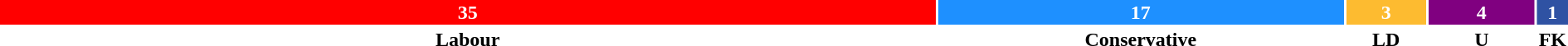<table style="width:100%; text-align:center;">
<tr style="color:white;">
<td style="background:red; width:58.3%;"><strong>35</strong></td>
<td style="background:dodgerblue; width:25.3%;"><strong>17</strong></td>
<td style="background:#FDBB30; width:5%;"><strong>3</strong></td>
<td style="background:purple; width:6.6%;"><strong>4</strong></td>
<td style="background:#2F52A3; width:1.7%;"><strong>1</strong></td>
</tr>
<tr>
<td><span><strong>Labour</strong></span></td>
<td><span><strong>Conservative</strong></span></td>
<td><span><strong>LD</strong></span></td>
<td><span><strong>U</strong></span></td>
<td><span><strong>FK</strong></span></td>
</tr>
</table>
